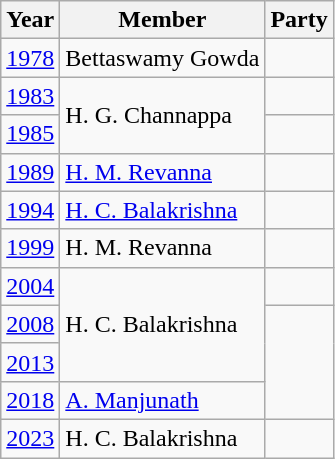<table class="wikitable sortable">
<tr>
<th>Year</th>
<th>Member</th>
<th colspan=2>Party</th>
</tr>
<tr>
<td><a href='#'>1978</a></td>
<td>Bettaswamy Gowda</td>
<td></td>
</tr>
<tr>
<td><a href='#'>1983</a></td>
<td rowspan="2">H. G. Channappa</td>
<td></td>
</tr>
<tr>
<td><a href='#'>1985</a></td>
<td></td>
</tr>
<tr>
<td><a href='#'>1989</a></td>
<td><a href='#'>H. M. Revanna</a></td>
<td></td>
</tr>
<tr>
<td><a href='#'>1994</a></td>
<td><a href='#'>H. C. Balakrishna</a></td>
<td></td>
</tr>
<tr>
<td><a href='#'>1999</a></td>
<td>H. M. Revanna</td>
<td></td>
</tr>
<tr>
<td><a href='#'>2004</a></td>
<td rowspan=3>H. C. Balakrishna</td>
<td></td>
</tr>
<tr>
<td><a href='#'>2008</a></td>
</tr>
<tr>
<td><a href='#'>2013</a></td>
</tr>
<tr>
<td><a href='#'>2018</a></td>
<td><a href='#'>A. Manjunath</a></td>
</tr>
<tr>
<td><a href='#'>2023</a></td>
<td>H. C. Balakrishna</td>
<td></td>
</tr>
</table>
